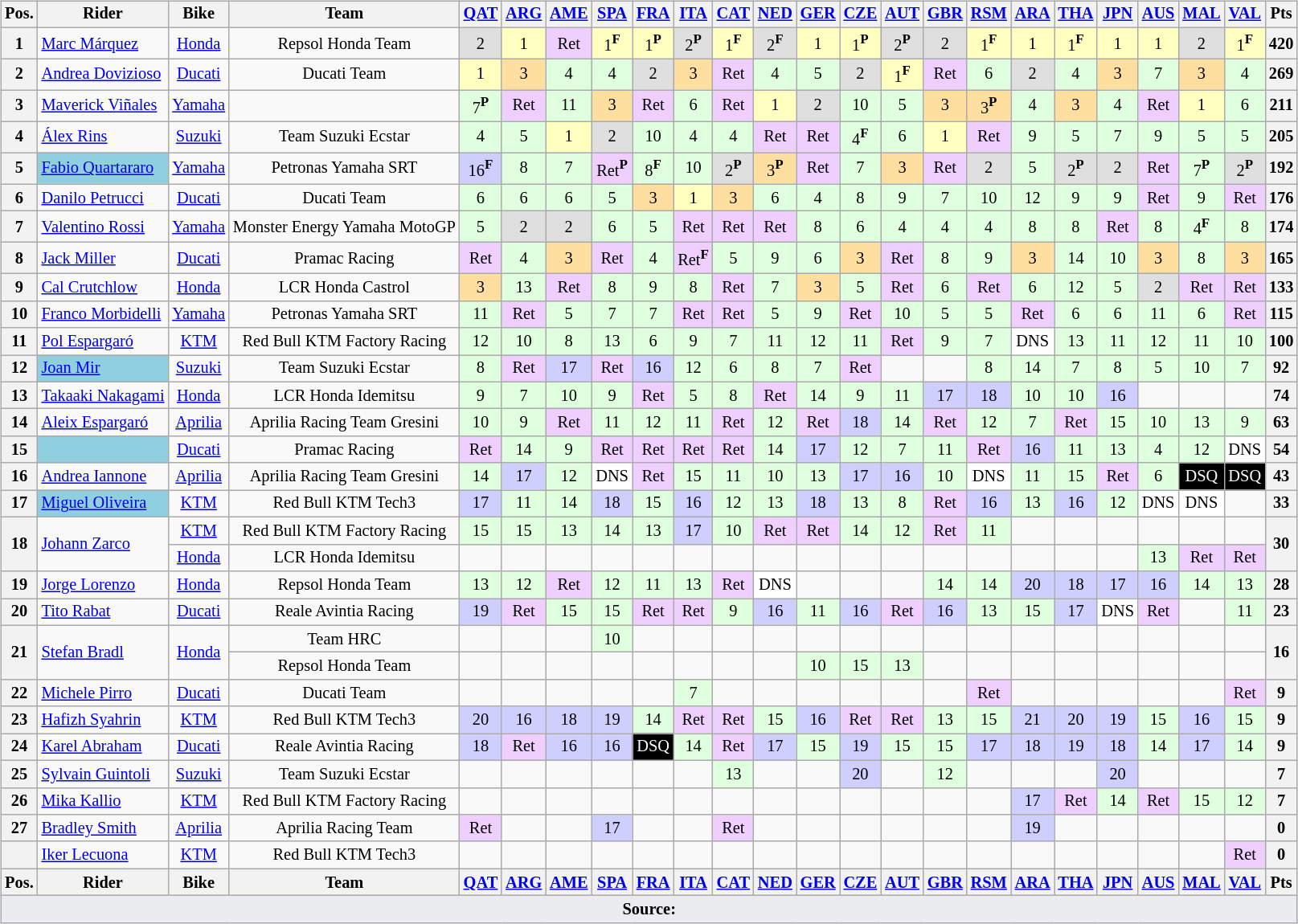<table>
<tr>
<td><br><table class="wikitable" style="font-size: 85%; text-align:center">
<tr valign="top">
<th valign="middle">Pos.</th>
<th valign="middle">Rider</th>
<th valign="middle">Bike</th>
<th valign="middle">Team</th>
<th><a href='#'>QAT</a><br></th>
<th><a href='#'>ARG</a><br></th>
<th><a href='#'>AME</a><br></th>
<th><a href='#'>SPA</a><br></th>
<th><a href='#'>FRA</a><br></th>
<th><a href='#'>ITA</a><br></th>
<th><a href='#'>CAT</a><br></th>
<th><a href='#'>NED</a><br></th>
<th><a href='#'>GER</a><br></th>
<th><a href='#'>CZE</a><br></th>
<th><a href='#'>AUT</a><br></th>
<th><a href='#'>GBR</a><br></th>
<th><a href='#'>RSM</a><br></th>
<th><a href='#'>ARA</a><br></th>
<th><a href='#'>THA</a><br></th>
<th><a href='#'>JPN</a><br></th>
<th><a href='#'>AUS</a><br></th>
<th><a href='#'>MAL</a><br></th>
<th><a href='#'>VAL</a><br></th>
<th valign="middle">Pts</th>
</tr>
<tr>
<th>1</th>
<td align="left"> <a href='#'>Marc Márquez</a></td>
<td><a href='#'>Honda</a></td>
<td>Repsol Honda Team</td>
<td style="background:#dfdfdf;">2</td>
<td style="background:#ffffbf;">1</td>
<td style="background:#efcfff;">Ret</td>
<td style="background:#ffffbf;">1<strong><sup>F</sup></strong></td>
<td style="background:#ffffbf;">1<strong><sup>P</sup></strong></td>
<td style="background:#dfdfdf;">2<strong><sup>P</sup></strong></td>
<td style="background:#ffffbf;">1<strong><sup>F</sup></strong></td>
<td style="background:#dfdfdf;">2<strong><sup>F</sup></strong></td>
<td style="background:#ffffbf;">1</td>
<td style="background:#ffffbf;">1<strong><sup>P</sup></strong></td>
<td style="background:#dfdfdf;">2<strong><sup>P</sup></strong></td>
<td style="background:#dfdfdf;">2</td>
<td style="background:#ffffbf;">1<strong><sup>F</sup></strong></td>
<td style="background:#ffffbf;">1</td>
<td style="background:#ffffbf;">1<strong><sup>F</sup></strong></td>
<td style="background:#ffffbf;">1</td>
<td style="background:#ffffbf;">1</td>
<td style="background:#dfdfdf;">2</td>
<td style="background:#ffffbf;">1<strong><sup>F</sup></strong></td>
<th>420</th>
</tr>
<tr>
<th>2</th>
<td align="left"> <a href='#'>Andrea Dovizioso</a></td>
<td><a href='#'>Ducati</a></td>
<td>Ducati Team</td>
<td style="background:#ffffbf;">1</td>
<td style="background:#ffdf9f;">3</td>
<td style="background:#dfffdf;">4</td>
<td style="background:#dfffdf;">4</td>
<td style="background:#dfdfdf;">2</td>
<td style="background:#ffdf9f;">3</td>
<td style="background:#efcfff;">Ret</td>
<td style="background:#dfffdf;">4</td>
<td style="background:#dfffdf;">5</td>
<td style="background:#dfdfdf;">2</td>
<td style="background:#ffffbf;">1<strong><sup>F</sup></strong></td>
<td style="background:#efcfff;">Ret</td>
<td style="background:#dfffdf;">6</td>
<td style="background:#dfdfdf;">2</td>
<td style="background:#dfffdf;">4</td>
<td style="background:#ffdf9f;">3</td>
<td style="background:#dfffdf;">7</td>
<td style="background:#ffdf9f;">3</td>
<td style="background:#dfffdf;">4</td>
<th>269</th>
</tr>
<tr>
<th>3</th>
<td align="left"> <a href='#'>Maverick Viñales</a></td>
<td><a href='#'>Yamaha</a></td>
<td></td>
<td style="background:#dfffdf;">7<strong><sup>P</sup></strong></td>
<td style="background:#efcfff;">Ret</td>
<td style="background:#dfffdf;">11</td>
<td style="background:#ffdf9f;">3</td>
<td style="background:#efcfff;">Ret</td>
<td style="background:#dfffdf;">6</td>
<td style="background:#efcfff;">Ret</td>
<td style="background:#ffffbf;">1</td>
<td style="background:#dfdfdf;">2</td>
<td style="background:#dfffdf;">10</td>
<td style="background:#dfffdf;">5</td>
<td style="background:#ffdf9f;">3</td>
<td style="background:#ffdf9f;">3<strong><sup>P</sup></strong></td>
<td style="background:#dfffdf;">4</td>
<td style="background:#ffdf9f;">3</td>
<td style="background:#dfffdf;">4</td>
<td style="background:#efcfff;">Ret</td>
<td style="background:#ffffbf;">1</td>
<td style="background:#dfffdf;">6</td>
<th>211</th>
</tr>
<tr>
<th>4</th>
<td align="left"> <a href='#'>Álex Rins</a></td>
<td><a href='#'>Suzuki</a></td>
<td>Team Suzuki Ecstar</td>
<td style="background:#dfffdf;">4</td>
<td style="background:#dfffdf;">5</td>
<td style="background:#ffffbf;">1</td>
<td style="background:#dfdfdf;">2</td>
<td style="background:#dfffdf;">10</td>
<td style="background:#dfffdf;">4</td>
<td style="background:#dfffdf;">4</td>
<td style="background:#efcfff;">Ret</td>
<td style="background:#efcfff;">Ret</td>
<td style="background:#dfffdf;">4<strong><sup>F</sup></strong></td>
<td style="background:#dfffdf;">6</td>
<td style="background:#ffffbf;">1</td>
<td style="background:#efcfff;">Ret</td>
<td style="background:#dfffdf;">9</td>
<td style="background:#dfffdf;">5</td>
<td style="background:#dfffdf;">7</td>
<td style="background:#dfffdf;">9</td>
<td style="background:#dfffdf;">5</td>
<td style="background:#dfffdf;">5</td>
<th>205</th>
</tr>
<tr>
<th>5</th>
<td style="background:#8fcfdf;" align="left"> <a href='#'>Fabio Quartararo</a></td>
<td><a href='#'>Yamaha</a></td>
<td>Petronas Yamaha SRT</td>
<td style="background:#cfcfff;">16<strong><sup>F</sup></strong></td>
<td style="background:#dfffdf;">8</td>
<td style="background:#dfffdf;">7</td>
<td style="background:#efcfff;">Ret<strong><sup>P</sup></strong></td>
<td style="background:#dfffdf;">8<strong><sup>F</sup></strong></td>
<td style="background:#dfffdf;">10</td>
<td style="background:#dfdfdf;">2<strong><sup>P</sup></strong></td>
<td style="background:#ffdf9f;">3<strong><sup>P</sup></strong></td>
<td style="background:#efcfff;">Ret</td>
<td style="background:#dfffdf;">7</td>
<td style="background:#ffdf9f;">3</td>
<td style="background:#efcfff;">Ret</td>
<td style="background:#dfdfdf;">2</td>
<td style="background:#dfffdf;">5</td>
<td style="background:#dfdfdf;">2<strong><sup>P</sup></strong></td>
<td style="background:#dfdfdf;">2</td>
<td style="background:#efcfff;">Ret</td>
<td style="background:#dfffdf;">7<strong><sup>P</sup></strong></td>
<td style="background:#dfdfdf;">2<strong><sup>P</sup></strong></td>
<th>192</th>
</tr>
<tr>
<th>6</th>
<td align="left"> <a href='#'>Danilo Petrucci</a></td>
<td><a href='#'>Ducati</a></td>
<td>Ducati Team</td>
<td style="background:#dfffdf;">6</td>
<td style="background:#dfffdf;">6</td>
<td style="background:#dfffdf;">6</td>
<td style="background:#dfffdf;">5</td>
<td style="background:#ffdf9f;">3</td>
<td style="background:#ffffbf;">1</td>
<td style="background:#ffdf9f;">3</td>
<td style="background:#dfffdf;">6</td>
<td style="background:#dfffdf;">4</td>
<td style="background:#dfffdf;">8</td>
<td style="background:#dfffdf;">9</td>
<td style="background:#dfffdf;">7</td>
<td style="background:#dfffdf;">10</td>
<td style="background:#dfffdf;">12</td>
<td style="background:#dfffdf;">9</td>
<td style="background:#dfffdf;">9</td>
<td style="background:#efcfff;">Ret</td>
<td style="background:#dfffdf;">9</td>
<td style="background:#efcfff;">Ret</td>
<th>176</th>
</tr>
<tr>
<th>7</th>
<td align="left"> <a href='#'>Valentino Rossi</a></td>
<td><a href='#'>Yamaha</a></td>
<td>Monster Energy Yamaha MotoGP</td>
<td style="background:#dfffdf;">5</td>
<td style="background:#dfdfdf;">2</td>
<td style="background:#dfdfdf;">2</td>
<td style="background:#dfffdf;">6</td>
<td style="background:#dfffdf;">5</td>
<td style="background:#efcfff;">Ret</td>
<td style="background:#efcfff;">Ret</td>
<td style="background:#efcfff;">Ret</td>
<td style="background:#dfffdf;">8</td>
<td style="background:#dfffdf;">6</td>
<td style="background:#dfffdf;">4</td>
<td style="background:#dfffdf;">4</td>
<td style="background:#dfffdf;">4</td>
<td style="background:#dfffdf;">8</td>
<td style="background:#dfffdf;">8</td>
<td style="background:#efcfff;">Ret</td>
<td style="background:#dfffdf;">8</td>
<td style="background:#dfffdf;">4<strong><sup>F</sup></strong></td>
<td style="background:#dfffdf;">8</td>
<th>174</th>
</tr>
<tr>
<th>8</th>
<td align="left"> <a href='#'>Jack Miller</a></td>
<td><a href='#'>Ducati</a></td>
<td>Pramac Racing</td>
<td style="background:#efcfff;">Ret</td>
<td style="background:#dfffdf;">4</td>
<td style="background:#ffdf9f;">3</td>
<td style="background:#efcfff;">Ret</td>
<td style="background:#dfffdf;">4</td>
<td style="background:#efcfff;">Ret<strong><sup>F</sup></strong></td>
<td style="background:#dfffdf;">5</td>
<td style="background:#dfffdf;">9</td>
<td style="background:#dfffdf;">6</td>
<td style="background:#ffdf9f;">3</td>
<td style="background:#efcfff;">Ret</td>
<td style="background:#dfffdf;">8</td>
<td style="background:#dfffdf;">9</td>
<td style="background:#ffdf9f;">3</td>
<td style="background:#dfffdf;">14</td>
<td style="background:#dfffdf;">10</td>
<td style="background:#ffdf9f;">3</td>
<td style="background:#dfffdf;">8</td>
<td style="background:#ffdf9f;">3</td>
<th>165</th>
</tr>
<tr>
<th>9</th>
<td align="left"> <a href='#'>Cal Crutchlow</a></td>
<td><a href='#'>Honda</a></td>
<td>LCR Honda Castrol</td>
<td style="background:#ffdf9f;">3</td>
<td style="background:#dfffdf;">13</td>
<td style="background:#efcfff;">Ret</td>
<td style="background:#dfffdf;">8</td>
<td style="background:#dfffdf;">9</td>
<td style="background:#dfffdf;">8</td>
<td style="background:#efcfff;">Ret</td>
<td style="background:#dfffdf;">7</td>
<td style="background:#ffdf9f;">3</td>
<td style="background:#dfffdf;">5</td>
<td style="background:#efcfff;">Ret</td>
<td style="background:#dfffdf;">6</td>
<td style="background:#efcfff;">Ret</td>
<td style="background:#dfffdf;">6</td>
<td style="background:#dfffdf;">12</td>
<td style="background:#dfffdf;">5</td>
<td style="background:#dfdfdf;">2</td>
<td style="background:#efcfff;">Ret</td>
<td style="background:#efcfff;">Ret</td>
<th>133</th>
</tr>
<tr>
<th>10</th>
<td align="left"> <a href='#'>Franco Morbidelli</a></td>
<td><a href='#'>Yamaha</a></td>
<td>Petronas Yamaha SRT</td>
<td style="background:#dfffdf;">11</td>
<td style="background:#efcfff;">Ret</td>
<td style="background:#dfffdf;">5</td>
<td style="background:#dfffdf;">7</td>
<td style="background:#dfffdf;">7</td>
<td style="background:#efcfff;">Ret</td>
<td style="background:#efcfff;">Ret</td>
<td style="background:#dfffdf;">5</td>
<td style="background:#dfffdf;">9</td>
<td style="background:#efcfff;">Ret</td>
<td style="background:#dfffdf;">10</td>
<td style="background:#dfffdf;">5</td>
<td style="background:#dfffdf;">5</td>
<td style="background:#efcfff;">Ret</td>
<td style="background:#dfffdf;">6</td>
<td style="background:#dfffdf;">6</td>
<td style="background:#dfffdf;">11</td>
<td style="background:#dfffdf;">6</td>
<td style="background:#efcfff;">Ret</td>
<th>115</th>
</tr>
<tr>
<th>11</th>
<td align="left"> <a href='#'>Pol Espargaró</a></td>
<td><a href='#'>KTM</a></td>
<td>Red Bull KTM Factory Racing</td>
<td style="background:#dfffdf;">12</td>
<td style="background:#dfffdf;">10</td>
<td style="background:#dfffdf;">8</td>
<td style="background:#dfffdf;">13</td>
<td style="background:#dfffdf;">6</td>
<td style="background:#dfffdf;">9</td>
<td style="background:#dfffdf;">7</td>
<td style="background:#dfffdf;">11</td>
<td style="background:#dfffdf;">12</td>
<td style="background:#dfffdf;">11</td>
<td style="background:#efcfff;">Ret</td>
<td style="background:#dfffdf;">9</td>
<td style="background:#dfffdf;">7</td>
<td style="background:#ffffff;">DNS</td>
<td style="background:#dfffdf;">13</td>
<td style="background:#dfffdf;">11</td>
<td style="background:#dfffdf;">12</td>
<td style="background:#dfffdf;">11</td>
<td style="background:#dfffdf;">10</td>
<th>100</th>
</tr>
<tr>
<th>12</th>
<td style="background:#8fcfdf;" align="left"> <a href='#'>Joan Mir</a></td>
<td><a href='#'>Suzuki</a></td>
<td>Team Suzuki Ecstar</td>
<td style="background:#dfffdf;">8</td>
<td style="background:#efcfff;">Ret</td>
<td style="background:#cfcfff;">17</td>
<td style="background:#efcfff;">Ret</td>
<td style="background:#cfcfff;">16</td>
<td style="background:#dfffdf;">12</td>
<td style="background:#dfffdf;">6</td>
<td style="background:#dfffdf;">8</td>
<td style="background:#dfffdf;">7</td>
<td style="background:#efcfff;">Ret</td>
<td></td>
<td></td>
<td style="background:#dfffdf;">8</td>
<td style="background:#dfffdf;">14</td>
<td style="background:#dfffdf;">7</td>
<td style="background:#dfffdf;">8</td>
<td style="background:#dfffdf;">5</td>
<td style="background:#dfffdf;">10</td>
<td style="background:#dfffdf;">7</td>
<th>92</th>
</tr>
<tr>
<th>13</th>
<td align="left"> <a href='#'>Takaaki Nakagami</a></td>
<td><a href='#'>Honda</a></td>
<td>LCR Honda Idemitsu</td>
<td style="background:#dfffdf;">9</td>
<td style="background:#dfffdf;">7</td>
<td style="background:#dfffdf;">10</td>
<td style="background:#dfffdf;">9</td>
<td style="background:#efcfff;">Ret</td>
<td style="background:#dfffdf;">5</td>
<td style="background:#dfffdf;">8</td>
<td style="background:#efcfff;">Ret</td>
<td style="background:#dfffdf;">14</td>
<td style="background:#dfffdf;">9</td>
<td style="background:#dfffdf;">11</td>
<td style="background:#cfcfff;">17</td>
<td style="background:#cfcfff;">18</td>
<td style="background:#dfffdf;">10</td>
<td style="background:#dfffdf;">10</td>
<td style="background:#cfcfff;">16</td>
<td></td>
<td></td>
<td></td>
<th>74</th>
</tr>
<tr>
<th>14</th>
<td align="left"> <a href='#'>Aleix Espargaró</a></td>
<td><a href='#'>Aprilia</a></td>
<td>Aprilia Racing Team Gresini</td>
<td style="background:#dfffdf;">10</td>
<td style="background:#dfffdf;">9</td>
<td style="background:#efcfff;">Ret</td>
<td style="background:#dfffdf;">11</td>
<td style="background:#dfffdf;">12</td>
<td style="background:#dfffdf;">11</td>
<td style="background:#efcfff;">Ret</td>
<td style="background:#dfffdf;">12</td>
<td style="background:#efcfff;">Ret</td>
<td style="background:#cfcfff;">18</td>
<td style="background:#dfffdf;">14</td>
<td style="background:#efcfff;">Ret</td>
<td style="background:#dfffdf;">12</td>
<td style="background:#dfffdf;">7</td>
<td style="background:#efcfff;">Ret</td>
<td style="background:#dfffdf;">15</td>
<td style="background:#dfffdf;">10</td>
<td style="background:#dfffdf;">13</td>
<td style="background:#dfffdf;">9</td>
<th>63</th>
</tr>
<tr>
<th>15</th>
<td style="background:#8fcfdf;" align="left"></td>
<td><a href='#'>Ducati</a></td>
<td>Pramac Racing</td>
<td style="background:#efcfff;">Ret</td>
<td style="background:#dfffdf;">14</td>
<td style="background:#dfffdf;">9</td>
<td style="background:#efcfff;">Ret</td>
<td style="background:#efcfff;">Ret</td>
<td style="background:#efcfff;">Ret</td>
<td style="background:#efcfff;">Ret</td>
<td style="background:#dfffdf;">14</td>
<td style="background:#cfcfff;">17</td>
<td style="background:#dfffdf;">12</td>
<td style="background:#dfffdf;">7</td>
<td style="background:#dfffdf;">11</td>
<td style="background:#efcfff;">Ret</td>
<td style="background:#cfcfff;">16</td>
<td style="background:#dfffdf;">11</td>
<td style="background:#dfffdf;">13</td>
<td style="background:#dfffdf;">4</td>
<td style="background:#dfffdf;">12</td>
<td style="background:#ffffff;">DNS</td>
<th>54</th>
</tr>
<tr>
<th>16</th>
<td align="left"> <a href='#'>Andrea Iannone</a></td>
<td><a href='#'>Aprilia</a></td>
<td>Aprilia Racing Team Gresini</td>
<td style="background:#dfffdf;">14</td>
<td style="background:#cfcfff;">17</td>
<td style="background:#dfffdf;">12</td>
<td style="background:#ffffff;">DNS</td>
<td style="background:#efcfff;">Ret</td>
<td style="background:#dfffdf;">15</td>
<td style="background:#dfffdf;">11</td>
<td style="background:#dfffdf;">10</td>
<td style="background:#dfffdf;">13</td>
<td style="background:#cfcfff;">17</td>
<td style="background:#cfcfff;">16</td>
<td style="background:#dfffdf;">10</td>
<td style="background:#ffffff;">DNS</td>
<td style="background:#dfffdf;">11</td>
<td style="background:#dfffdf;">15</td>
<td style="background:#efcfff;">Ret</td>
<td style="background:#dfffdf;">6</td>
<td style="background-color:#000000; color:white">DSQ</td>
<td style="background-color:#000000; color:white">DSQ</td>
<th>43</th>
</tr>
<tr>
<th>17</th>
<td style="background:#8fcfdf;" align="left"> <a href='#'>Miguel Oliveira</a></td>
<td><a href='#'>KTM</a></td>
<td>Red Bull KTM Tech3</td>
<td style="background:#cfcfff;">17</td>
<td style="background:#dfffdf;">11</td>
<td style="background:#dfffdf;">14</td>
<td style="background:#cfcfff;">18</td>
<td style="background:#dfffdf;">15</td>
<td style="background:#cfcfff;">16</td>
<td style="background:#dfffdf;">12</td>
<td style="background:#dfffdf;">13</td>
<td style="background:#cfcfff;">18</td>
<td style="background:#dfffdf;">13</td>
<td style="background:#dfffdf;">8</td>
<td style="background:#efcfff;">Ret</td>
<td style="background:#cfcfff;">16</td>
<td style="background:#dfffdf;">13</td>
<td style="background:#cfcfff;">16</td>
<td style="background:#dfffdf;">12</td>
<td style="background:#ffffff;">DNS</td>
<td style="background:#ffffff;">DNS</td>
<td></td>
<th>33</th>
</tr>
<tr>
<th rowspan=2>18</th>
<td rowspan=2 align=left> <a href='#'>Johann Zarco</a></td>
<td><a href='#'>KTM</a></td>
<td>Red Bull KTM Factory Racing</td>
<td style="background:#dfffdf;">15</td>
<td style="background:#dfffdf;">15</td>
<td style="background:#dfffdf;">13</td>
<td style="background:#dfffdf;">14</td>
<td style="background:#dfffdf;">13</td>
<td style="background:#cfcfff;">17</td>
<td style="background:#dfffdf;">10</td>
<td style="background:#efcfff;">Ret</td>
<td style="background:#efcfff;">Ret</td>
<td style="background:#dfffdf;">14</td>
<td style="background:#dfffdf;">12</td>
<td style="background:#efcfff;">Ret</td>
<td style="background:#dfffdf;">11</td>
<td></td>
<td></td>
<td></td>
<td></td>
<td></td>
<td></td>
<th rowspan=2>30</th>
</tr>
<tr>
<td><a href='#'>Honda</a></td>
<td>LCR Honda Idemitsu</td>
<td></td>
<td></td>
<td></td>
<td></td>
<td></td>
<td></td>
<td></td>
<td></td>
<td></td>
<td></td>
<td></td>
<td></td>
<td></td>
<td></td>
<td></td>
<td></td>
<td style="background:#dfffdf;">13</td>
<td style="background:#efcfff;">Ret</td>
<td style="background:#efcfff;">Ret</td>
</tr>
<tr>
<th>19</th>
<td align="left"> <a href='#'>Jorge Lorenzo</a></td>
<td><a href='#'>Honda</a></td>
<td>Repsol Honda Team</td>
<td style="background:#dfffdf;">13</td>
<td style="background:#dfffdf;">12</td>
<td style="background:#efcfff;">Ret</td>
<td style="background:#dfffdf;">12</td>
<td style="background:#dfffdf;">11</td>
<td style="background:#dfffdf;">13</td>
<td style="background:#efcfff;">Ret</td>
<td style="background:#ffffff;">DNS</td>
<td></td>
<td></td>
<td></td>
<td style="background:#dfffdf;">14</td>
<td style="background:#dfffdf;">14</td>
<td style="background:#cfcfff;">20</td>
<td style="background:#cfcfff;">18</td>
<td style="background:#cfcfff;">17</td>
<td style="background:#cfcfff;">16</td>
<td style="background:#dfffdf;">14</td>
<td style="background:#dfffdf;">13</td>
<th>28</th>
</tr>
<tr>
<th>20</th>
<td align="left"> <a href='#'>Tito Rabat</a></td>
<td><a href='#'>Ducati</a></td>
<td>Reale Avintia Racing</td>
<td style="background:#cfcfff;">19</td>
<td style="background:#efcfff;">Ret</td>
<td style="background:#dfffdf;">15</td>
<td style="background:#dfffdf;">15</td>
<td style="background:#efcfff;">Ret</td>
<td style="background:#efcfff;">Ret</td>
<td style="background:#dfffdf;">9</td>
<td style="background:#cfcfff;">16</td>
<td style="background:#dfffdf;">11</td>
<td style="background:#cfcfff;">16</td>
<td style="background:#efcfff;">Ret</td>
<td style="background:#cfcfff;">16</td>
<td style="background:#dfffdf;">13</td>
<td style="background:#dfffdf;">15</td>
<td style="background:#cfcfff;">17</td>
<td style="background:#ffffff;">DNS</td>
<td style="background:#efcfff;">Ret</td>
<td></td>
<td style="background:#dfffdf;">11</td>
<th>23</th>
</tr>
<tr>
<th rowspan="2">21</th>
<td rowspan="2" align="left"> <a href='#'>Stefan Bradl</a></td>
<td rowspan="2"><a href='#'>Honda</a></td>
<td>Team HRC</td>
<td></td>
<td></td>
<td></td>
<td style="background:#dfffdf;">10</td>
<td></td>
<td></td>
<td></td>
<td></td>
<td></td>
<td></td>
<td></td>
<td></td>
<td></td>
<td></td>
<td></td>
<td></td>
<td></td>
<td></td>
<td></td>
<th rowspan="2">16</th>
</tr>
<tr>
<td>Repsol Honda Team</td>
<td></td>
<td></td>
<td></td>
<td></td>
<td></td>
<td></td>
<td></td>
<td></td>
<td style="background:#dfffdf;">10</td>
<td style="background:#dfffdf;">15</td>
<td style="background:#dfffdf;">13</td>
<td></td>
<td></td>
<td></td>
<td></td>
<td></td>
<td></td>
<td></td>
<td></td>
</tr>
<tr>
<th>22</th>
<td align="left"> <a href='#'>Michele Pirro</a></td>
<td><a href='#'>Ducati</a></td>
<td>Ducati Team</td>
<td></td>
<td></td>
<td></td>
<td></td>
<td></td>
<td style="background:#dfffdf;">7</td>
<td></td>
<td></td>
<td></td>
<td></td>
<td></td>
<td></td>
<td style="background:#efcfff;">Ret</td>
<td></td>
<td></td>
<td></td>
<td></td>
<td></td>
<td style="background:#efcfff;">Ret</td>
<th>9</th>
</tr>
<tr>
<th>23</th>
<td align="left"> <a href='#'>Hafizh Syahrin</a></td>
<td><a href='#'>KTM</a></td>
<td>Red Bull KTM Tech3</td>
<td style="background:#cfcfff;">20</td>
<td style="background:#cfcfff;">16</td>
<td style="background:#cfcfff;">18</td>
<td style="background:#cfcfff;">19</td>
<td style="background:#dfffdf;">14</td>
<td style="background:#efcfff;">Ret</td>
<td style="background:#efcfff;">Ret</td>
<td style="background:#dfffdf;">15</td>
<td style="background:#cfcfff;">16</td>
<td style="background:#efcfff;">Ret</td>
<td style="background:#efcfff;">Ret</td>
<td style="background:#dfffdf;">13</td>
<td style="background:#dfffdf;">15</td>
<td style="background:#cfcfff;">21</td>
<td style="background:#cfcfff;">20</td>
<td style="background:#cfcfff;">19</td>
<td style="background:#dfffdf;">15</td>
<td style="background:#cfcfff;">16</td>
<td style="background:#dfffdf;">15</td>
<th>9</th>
</tr>
<tr>
<th>24</th>
<td align="left"> <a href='#'>Karel Abraham</a></td>
<td><a href='#'>Ducati</a></td>
<td>Reale Avintia Racing</td>
<td style="background:#cfcfff;">18</td>
<td style="background:#efcfff;">Ret</td>
<td style="background:#cfcfff;">16</td>
<td style="background:#cfcfff;">16</td>
<td style="background-color:#000000; color:white">DSQ</td>
<td style="background:#dfffdf;">14</td>
<td style="background:#efcfff;">Ret</td>
<td style="background:#cfcfff;">17</td>
<td style="background:#dfffdf;">15</td>
<td style="background:#cfcfff;">19</td>
<td style="background:#dfffdf;">15</td>
<td style="background:#dfffdf;">15</td>
<td style="background:#cfcfff;">17</td>
<td style="background:#cfcfff;">18</td>
<td style="background:#cfcfff;">19</td>
<td style="background:#cfcfff;">18</td>
<td style="background:#dfffdf;">14</td>
<td style="background:#cfcfff;">17</td>
<td style="background:#dfffdf;">14</td>
<th>9</th>
</tr>
<tr>
<th>25</th>
<td align="left"> <a href='#'>Sylvain Guintoli</a></td>
<td><a href='#'>Suzuki</a></td>
<td>Team Suzuki Ecstar</td>
<td></td>
<td></td>
<td></td>
<td></td>
<td></td>
<td></td>
<td style="background:#dfffdf;">13</td>
<td></td>
<td></td>
<td style="background:#cfcfff;">20</td>
<td></td>
<td style="background:#dfffdf;">12</td>
<td></td>
<td></td>
<td></td>
<td style="background:#cfcfff;">20</td>
<td></td>
<td></td>
<td></td>
<th>7</th>
</tr>
<tr>
<th>26</th>
<td align="left"> <a href='#'>Mika Kallio</a></td>
<td><a href='#'>KTM</a></td>
<td>Red Bull KTM Factory Racing</td>
<td></td>
<td></td>
<td></td>
<td></td>
<td></td>
<td></td>
<td></td>
<td></td>
<td></td>
<td></td>
<td></td>
<td></td>
<td></td>
<td style="background:#cfcfff;">17</td>
<td style="background:#efcfff;">Ret</td>
<td style="background:#dfffdf;">14</td>
<td style="background:#efcfff;">Ret</td>
<td style="background:#dfffdf;">15</td>
<td style="background:#dfffdf;">12</td>
<th>7</th>
</tr>
<tr>
<th>27</th>
<td align="left"> <a href='#'>Bradley Smith</a></td>
<td><a href='#'>Aprilia</a></td>
<td>Aprilia Racing Team</td>
<td style="background:#efcfff;">Ret</td>
<td></td>
<td></td>
<td style="background:#cfcfff;">17</td>
<td></td>
<td></td>
<td style="background:#efcfff;">Ret</td>
<td></td>
<td></td>
<td></td>
<td></td>
<td></td>
<td></td>
<td style="background:#cfcfff;">19</td>
<td></td>
<td></td>
<td></td>
<td></td>
<td></td>
<th>0</th>
</tr>
<tr>
<th></th>
<td align="left"> <a href='#'>Iker Lecuona</a></td>
<td><a href='#'>KTM</a></td>
<td>Red Bull KTM Tech3</td>
<td></td>
<td></td>
<td></td>
<td></td>
<td></td>
<td></td>
<td></td>
<td></td>
<td></td>
<td></td>
<td></td>
<td></td>
<td></td>
<td></td>
<td></td>
<td></td>
<td></td>
<td></td>
<td style="background:#efcfff;">Ret</td>
<th>0</th>
</tr>
<tr valign="top">
<th valign="middle">Pos.</th>
<th valign="middle">Rider</th>
<th valign="middle">Bike</th>
<th valign="middle">Team</th>
<th><a href='#'>QAT</a><br></th>
<th><a href='#'>ARG</a><br></th>
<th><a href='#'>AME</a><br></th>
<th><a href='#'>SPA</a><br></th>
<th><a href='#'>FRA</a><br></th>
<th><a href='#'>ITA</a><br></th>
<th><a href='#'>CAT</a><br></th>
<th><a href='#'>NED</a><br></th>
<th><a href='#'>GER</a><br></th>
<th><a href='#'>CZE</a><br></th>
<th><a href='#'>AUT</a><br></th>
<th><a href='#'>GBR</a><br></th>
<th><a href='#'>RSM</a><br></th>
<th><a href='#'>ARA</a><br></th>
<th><a href='#'>THA</a><br></th>
<th><a href='#'>JPN</a><br></th>
<th><a href='#'>AUS</a><br></th>
<th><a href='#'>MAL</a><br></th>
<th><a href='#'>VAL</a><br></th>
<th valign="middle">Pts</th>
</tr>
<tr>
<td colspan="24" style="background-color:#EAECF0;text-align:center"><strong>Source:</strong></td>
</tr>
</table>
</td>
<td valign="top"><br></td>
</tr>
</table>
